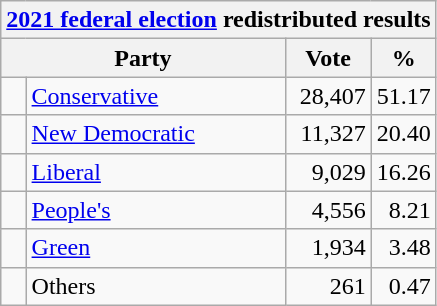<table class="wikitable">
<tr>
<th colspan="4"><a href='#'>2021 federal election</a> redistributed results</th>
</tr>
<tr>
<th bgcolor="#DDDDFF" width="130px" colspan="2">Party</th>
<th bgcolor="#DDDDFF" width="50px">Vote</th>
<th bgcolor="#DDDDFF" width="30px">%</th>
</tr>
<tr>
<td> </td>
<td><a href='#'>Conservative</a></td>
<td align=right>28,407</td>
<td align=right>51.17</td>
</tr>
<tr>
<td> </td>
<td><a href='#'>New Democratic</a></td>
<td align=right>11,327</td>
<td align=right>20.40</td>
</tr>
<tr>
<td> </td>
<td><a href='#'>Liberal</a></td>
<td align=right>9,029</td>
<td align=right>16.26</td>
</tr>
<tr>
<td> </td>
<td><a href='#'>People's</a></td>
<td align=right>4,556</td>
<td align=right>8.21</td>
</tr>
<tr>
<td> </td>
<td><a href='#'>Green</a></td>
<td align=right>1,934</td>
<td align=right>3.48</td>
</tr>
<tr>
<td> </td>
<td>Others</td>
<td align=right>261</td>
<td align=right>0.47</td>
</tr>
</table>
